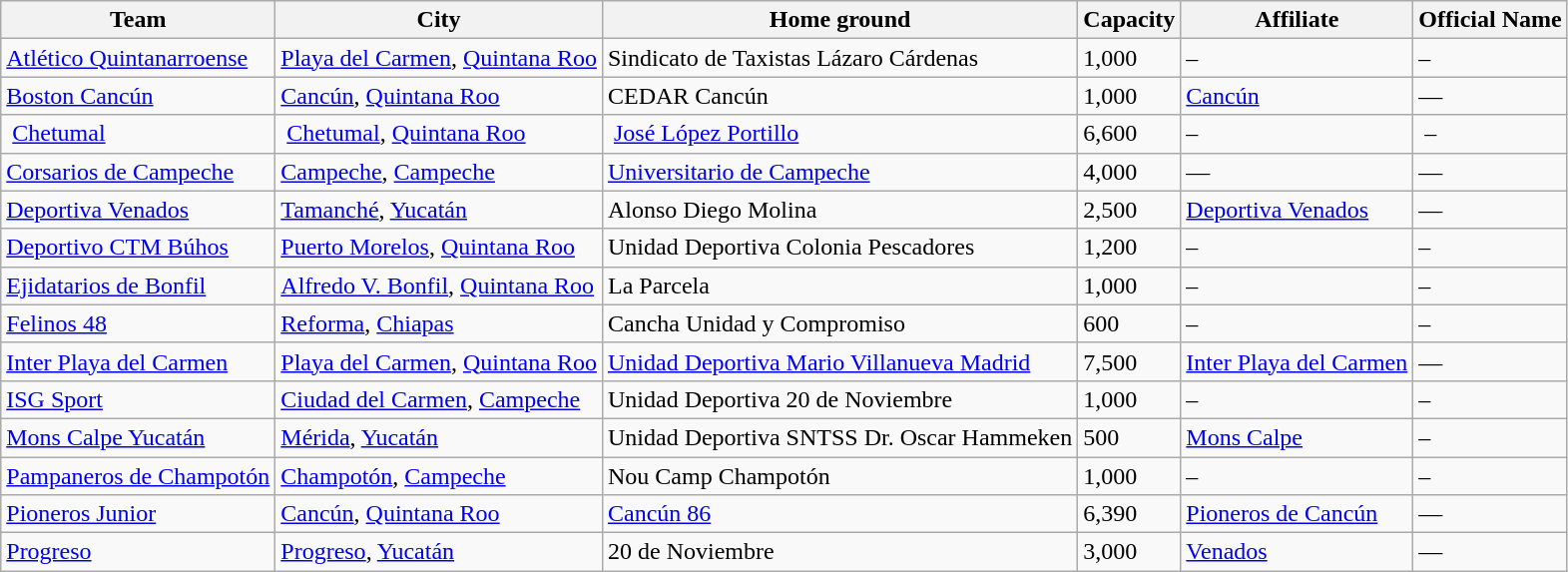<table class="wikitable sortable">
<tr>
<th>Team</th>
<th>City</th>
<th>Home ground</th>
<th>Capacity</th>
<th>Affiliate</th>
<th>Official Name</th>
</tr>
<tr>
<td><a href='#'>Atlético Quintanarroense</a></td>
<td><a href='#'>Playa del Carmen</a>, <a href='#'>Quintana Roo</a></td>
<td>Sindicato de Taxistas Lázaro Cárdenas</td>
<td>1,000</td>
<td>–</td>
<td>–</td>
</tr>
<tr>
<td><a href='#'>Boston Cancún</a></td>
<td><a href='#'>Cancún</a>, <a href='#'>Quintana Roo</a></td>
<td>CEDAR Cancún</td>
<td>1,000</td>
<td><a href='#'>Cancún</a></td>
<td>—</td>
</tr>
<tr>
<td> <a href='#'>Chetumal</a> </td>
<td> <a href='#'>Chetumal</a>, <a href='#'>Quintana Roo</a> </td>
<td> <a href='#'>José López Portillo</a> </td>
<td>6,600</td>
<td>–</td>
<td> –</td>
</tr>
<tr>
<td><a href='#'>Corsarios de Campeche</a></td>
<td><a href='#'>Campeche</a>, <a href='#'>Campeche</a></td>
<td><a href='#'>Universitario de Campeche</a></td>
<td>4,000</td>
<td>—</td>
<td>—</td>
</tr>
<tr>
<td><a href='#'>Deportiva Venados</a></td>
<td><a href='#'>Tamanché</a>, <a href='#'>Yucatán</a></td>
<td>Alonso Diego Molina</td>
<td>2,500</td>
<td><a href='#'>Deportiva Venados</a></td>
<td>—</td>
</tr>
<tr>
<td><a href='#'>Deportivo CTM Búhos</a></td>
<td><a href='#'>Puerto Morelos</a>, <a href='#'>Quintana Roo</a></td>
<td>Unidad Deportiva Colonia Pescadores</td>
<td>1,200</td>
<td>– </td>
<td>–</td>
</tr>
<tr>
<td><a href='#'>Ejidatarios de Bonfil</a></td>
<td><a href='#'>Alfredo V. Bonfil</a>, <a href='#'>Quintana Roo</a></td>
<td>La Parcela</td>
<td>1,000</td>
<td>–</td>
<td>–</td>
</tr>
<tr>
<td><a href='#'>Felinos 48</a></td>
<td><a href='#'>Reforma</a>, <a href='#'>Chiapas</a></td>
<td>Cancha Unidad y Compromiso</td>
<td>600</td>
<td>– </td>
<td>–</td>
</tr>
<tr>
<td><a href='#'>Inter Playa del Carmen</a></td>
<td><a href='#'>Playa del Carmen</a>, <a href='#'>Quintana Roo</a></td>
<td><a href='#'>Unidad Deportiva Mario Villanueva Madrid</a></td>
<td>7,500</td>
<td><a href='#'>Inter Playa del Carmen</a></td>
<td>—</td>
</tr>
<tr>
<td><a href='#'>ISG Sport</a></td>
<td><a href='#'>Ciudad del Carmen</a>, <a href='#'>Campeche</a></td>
<td>Unidad Deportiva 20 de Noviembre</td>
<td>1,000</td>
<td>– </td>
<td>–</td>
</tr>
<tr>
<td><a href='#'>Mons Calpe Yucatán</a></td>
<td><a href='#'>Mérida</a>, <a href='#'>Yucatán</a></td>
<td>Unidad Deportiva SNTSS Dr. Oscar Hammeken</td>
<td>500</td>
<td><a href='#'>Mons Calpe</a></td>
<td>–</td>
</tr>
<tr>
<td><a href='#'>Pampaneros de Champotón</a></td>
<td><a href='#'>Champotón</a>, <a href='#'>Campeche</a></td>
<td>Nou Camp Champotón</td>
<td>1,000</td>
<td>– </td>
<td>–</td>
</tr>
<tr>
<td><a href='#'>Pioneros Junior</a></td>
<td><a href='#'>Cancún</a>, <a href='#'>Quintana Roo</a></td>
<td><a href='#'>Cancún 86</a></td>
<td>6,390</td>
<td><a href='#'>Pioneros de Cancún</a></td>
<td>—</td>
</tr>
<tr>
<td><a href='#'>Progreso</a></td>
<td><a href='#'>Progreso</a>, <a href='#'>Yucatán</a></td>
<td>20 de Noviembre</td>
<td>3,000</td>
<td><a href='#'>Venados</a></td>
<td>—</td>
</tr>
</table>
